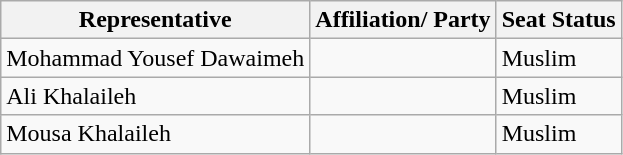<table class="wikitable">
<tr>
<th>Representative</th>
<th>Affiliation/ Party</th>
<th>Seat Status</th>
</tr>
<tr>
<td>Mohammad Yousef Dawaimeh</td>
<td></td>
<td>Muslim</td>
</tr>
<tr>
<td>Ali Khalaileh</td>
<td></td>
<td>Muslim</td>
</tr>
<tr>
<td>Mousa Khalaileh</td>
<td></td>
<td>Muslim</td>
</tr>
</table>
